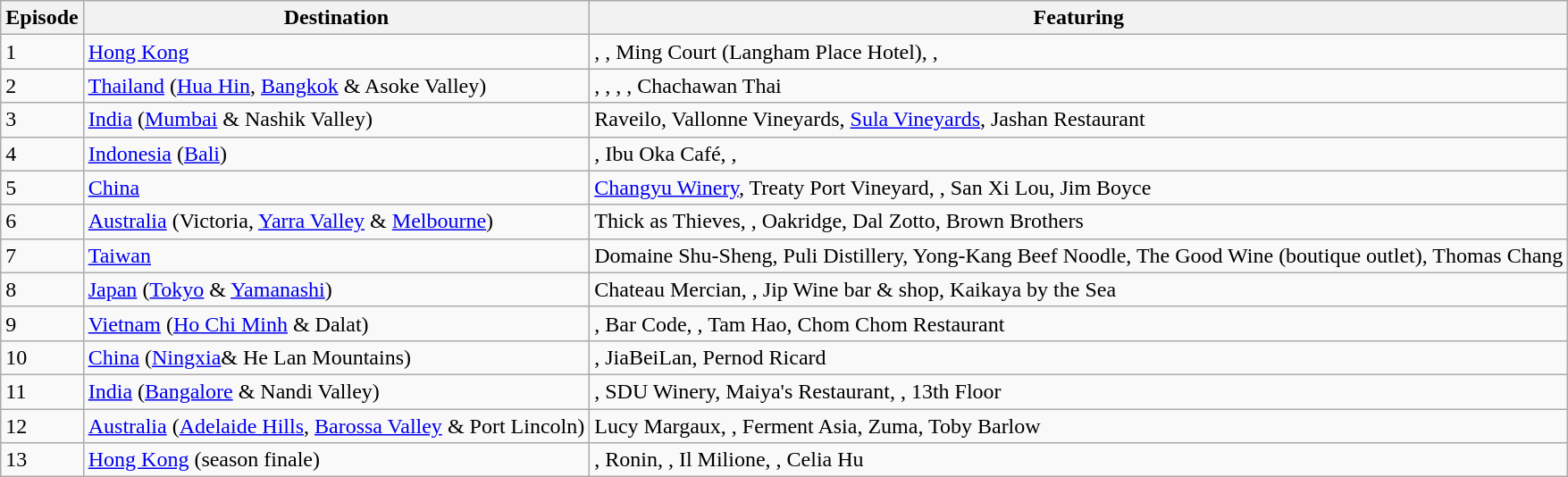<table class="wikitable">
<tr>
<th>Episode</th>
<th>Destination</th>
<th>Featuring</th>
</tr>
<tr>
<td>1</td>
<td><a href='#'>Hong Kong</a></td>
<td>, , Ming Court (Langham Place Hotel), , </td>
</tr>
<tr>
<td>2</td>
<td><a href='#'>Thailand</a> (<a href='#'>Hua Hin</a>, <a href='#'>Bangkok</a> & Asoke Valley)</td>
<td>, , , , Chachawan Thai</td>
</tr>
<tr>
<td>3</td>
<td><a href='#'>India</a> (<a href='#'>Mumbai</a> & Nashik Valley)</td>
<td>Raveilo, Vallonne Vineyards, <a href='#'>Sula Vineyards</a>, Jashan Restaurant</td>
</tr>
<tr>
<td>4</td>
<td><a href='#'>Indonesia</a> (<a href='#'>Bali</a>)</td>
<td>, Ibu Oka Café, , </td>
</tr>
<tr>
<td>5</td>
<td><a href='#'>China</a></td>
<td><a href='#'>Changyu Winery</a>, Treaty Port Vineyard, , San Xi Lou, Jim Boyce</td>
</tr>
<tr>
<td>6</td>
<td><a href='#'>Australia</a> (Victoria, <a href='#'>Yarra Valley</a> & <a href='#'>Melbourne</a>)</td>
<td>Thick as Thieves, , Oakridge, Dal Zotto, Brown Brothers</td>
</tr>
<tr>
<td>7</td>
<td><a href='#'>Taiwan</a></td>
<td>Domaine Shu-Sheng, Puli Distillery, Yong-Kang Beef Noodle, The Good Wine (boutique outlet), Thomas Chang</td>
</tr>
<tr>
<td>8</td>
<td><a href='#'>Japan</a> (<a href='#'>Tokyo</a> & <a href='#'>Yamanashi</a>)</td>
<td>Chateau Mercian, , Jip Wine bar & shop, Kaikaya by the Sea</td>
</tr>
<tr>
<td>9</td>
<td><a href='#'>Vietnam</a> (<a href='#'>Ho Chi Minh</a> & Dalat)</td>
<td>, Bar Code, , Tam Hao, Chom Chom Restaurant</td>
</tr>
<tr>
<td>10</td>
<td><a href='#'>China</a> (<a href='#'>Ningxia</a>& He Lan Mountains)</td>
<td>, JiaBeiLan, Pernod Ricard</td>
</tr>
<tr>
<td>11</td>
<td><a href='#'>India</a> (<a href='#'>Bangalore</a> & Nandi Valley)</td>
<td>, SDU Winery, Maiya's Restaurant, , 13th Floor</td>
</tr>
<tr>
<td>12</td>
<td><a href='#'>Australia</a> (<a href='#'>Adelaide Hills</a>, <a href='#'>Barossa Valley</a> & Port Lincoln)</td>
<td>Lucy Margaux, , Ferment Asia, Zuma, Toby Barlow</td>
</tr>
<tr>
<td>13</td>
<td><a href='#'>Hong Kong</a> (season finale)</td>
<td>, Ronin, , Il Milione, , Celia Hu</td>
</tr>
</table>
